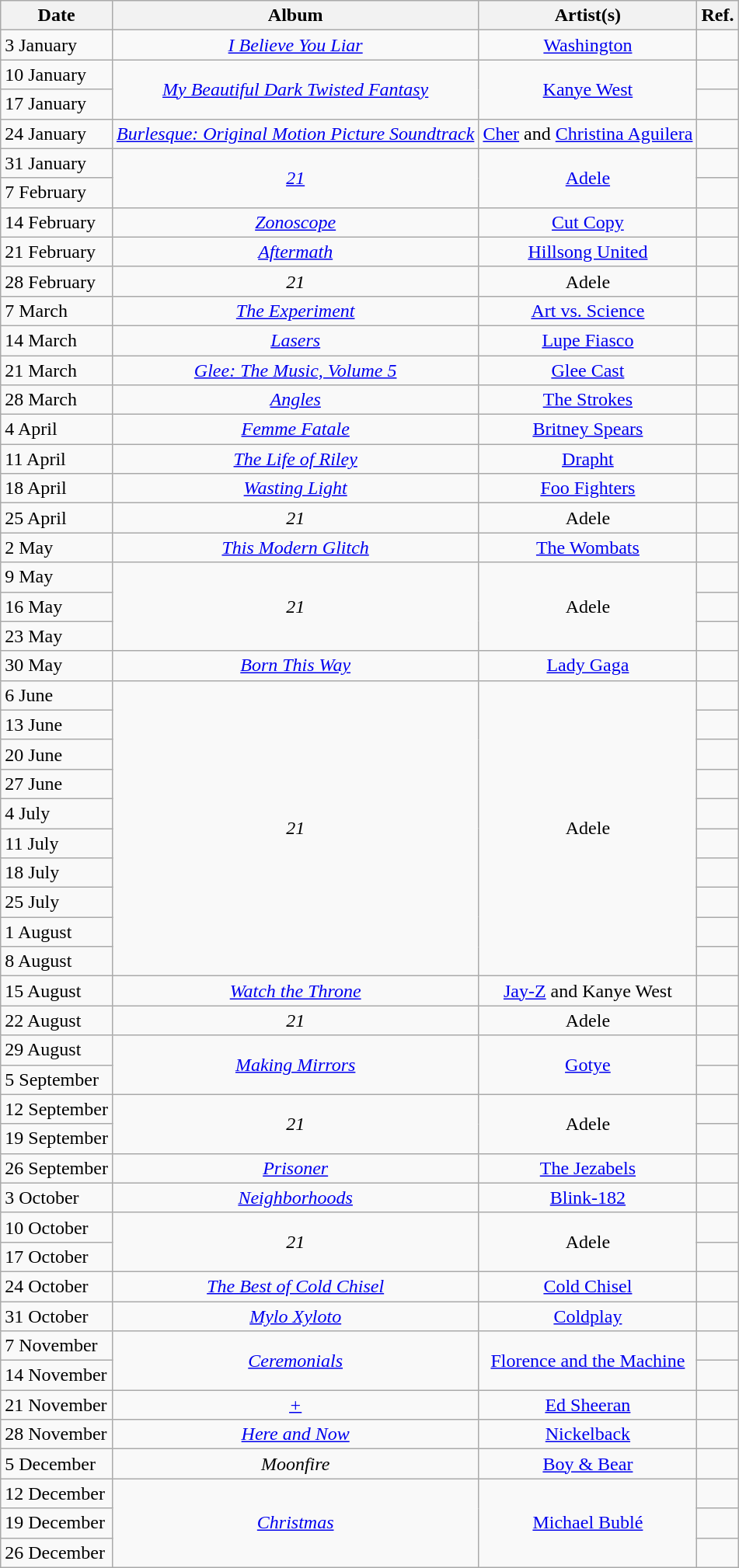<table class="wikitable">
<tr>
<th style="text-align: center;">Date</th>
<th style="text-align: center;">Album</th>
<th style="text-align: center;">Artist(s)</th>
<th style="text-align: center;">Ref.</th>
</tr>
<tr>
<td>3 January</td>
<td style="text-align: center;"><em><a href='#'>I Believe You Liar</a></em></td>
<td style="text-align: center;"><a href='#'>Washington</a></td>
<td style="text-align: center;"></td>
</tr>
<tr>
<td>10 January</td>
<td style="text-align: center;" rowspan="2"><em><a href='#'>My Beautiful Dark Twisted Fantasy</a></em></td>
<td style="text-align: center;" rowspan="2"><a href='#'>Kanye West</a></td>
<td style="text-align: center;"></td>
</tr>
<tr>
<td>17 January</td>
<td style="text-align: center;"></td>
</tr>
<tr>
<td>24 January</td>
<td style="text-align: center;"><em><a href='#'>Burlesque: Original Motion Picture Soundtrack</a></em></td>
<td style="text-align: center;"><a href='#'>Cher</a> and <a href='#'>Christina Aguilera</a></td>
<td style="text-align: center;"></td>
</tr>
<tr>
<td>31 January</td>
<td style="text-align: center;" rowspan="2"><em><a href='#'>21</a></em></td>
<td style="text-align: center;" rowspan="2"><a href='#'>Adele</a></td>
<td style="text-align: center;"></td>
</tr>
<tr>
<td>7 February</td>
<td style="text-align: center;"></td>
</tr>
<tr>
<td>14 February</td>
<td style="text-align: center;"><em><a href='#'>Zonoscope</a></em></td>
<td style="text-align: center;"><a href='#'>Cut Copy</a></td>
<td style="text-align: center;"></td>
</tr>
<tr>
<td>21 February</td>
<td style="text-align: center;"><em><a href='#'>Aftermath</a></em></td>
<td style="text-align: center;"><a href='#'>Hillsong United</a></td>
<td style="text-align: center;"></td>
</tr>
<tr>
<td>28 February</td>
<td style="text-align: center;"><em>21</em></td>
<td style="text-align: center;">Adele</td>
<td style="text-align: center;"></td>
</tr>
<tr>
<td>7 March</td>
<td style="text-align: center;"><em><a href='#'>The Experiment</a></em></td>
<td style="text-align: center;"><a href='#'>Art vs. Science</a></td>
<td style="text-align: center;"></td>
</tr>
<tr>
<td>14 March</td>
<td style="text-align: center;"><em><a href='#'>Lasers</a></em></td>
<td style="text-align: center;"><a href='#'>Lupe Fiasco</a></td>
<td style="text-align: center;"></td>
</tr>
<tr>
<td>21 March</td>
<td style="text-align: center;"><em><a href='#'>Glee: The Music, Volume 5</a></em></td>
<td style="text-align: center;"><a href='#'>Glee Cast</a></td>
<td style="text-align: center;"></td>
</tr>
<tr>
<td>28 March</td>
<td style="text-align: center;"><em><a href='#'>Angles</a></em></td>
<td style="text-align: center;"><a href='#'>The Strokes</a></td>
<td style="text-align: center;"></td>
</tr>
<tr>
<td>4 April</td>
<td style="text-align: center;"><em><a href='#'>Femme Fatale</a></em></td>
<td style="text-align: center;"><a href='#'>Britney Spears</a></td>
<td style="text-align: center;"></td>
</tr>
<tr>
<td>11 April</td>
<td style="text-align: center;"><em><a href='#'>The Life of Riley</a></em></td>
<td style="text-align: center;"><a href='#'>Drapht</a></td>
<td style="text-align: center;"></td>
</tr>
<tr>
<td>18 April</td>
<td style="text-align: center;"><em><a href='#'>Wasting Light</a></em></td>
<td style="text-align: center;"><a href='#'>Foo Fighters</a></td>
<td style="text-align: center;"></td>
</tr>
<tr>
<td>25 April</td>
<td style="text-align: center;"><em>21</em></td>
<td style="text-align: center;">Adele</td>
<td style="text-align: center;"></td>
</tr>
<tr>
<td>2 May</td>
<td style="text-align: center;"><em><a href='#'>This Modern Glitch</a></em></td>
<td style="text-align: center;"><a href='#'>The Wombats</a></td>
<td style="text-align: center;"></td>
</tr>
<tr>
<td>9 May</td>
<td rowspan="3" style="text-align: center;"><em>21</em></td>
<td rowspan="3" style="text-align: center;">Adele</td>
<td style="text-align: center;"></td>
</tr>
<tr>
<td>16 May</td>
<td style="text-align: center;"></td>
</tr>
<tr>
<td>23 May</td>
<td style="text-align: center;"></td>
</tr>
<tr>
<td>30 May</td>
<td style="text-align: center;"><em><a href='#'>Born This Way</a></em></td>
<td style="text-align: center;"><a href='#'>Lady Gaga</a></td>
<td style="text-align: center;"></td>
</tr>
<tr>
<td>6 June</td>
<td rowspan="10" style="text-align: center;"><em>21</em></td>
<td rowspan="10" style="text-align: center;">Adele</td>
<td style="text-align: center;"></td>
</tr>
<tr>
<td>13 June</td>
<td style="text-align: center;"></td>
</tr>
<tr>
<td>20 June</td>
<td style="text-align: center;"></td>
</tr>
<tr>
<td>27 June</td>
<td style="text-align: center;"></td>
</tr>
<tr>
<td>4 July</td>
<td style="text-align: center;"></td>
</tr>
<tr>
<td>11 July</td>
<td style="text-align: center;"></td>
</tr>
<tr>
<td>18 July</td>
<td style="text-align: center;"></td>
</tr>
<tr>
<td>25 July</td>
<td style="text-align: center;"></td>
</tr>
<tr>
<td>1 August</td>
<td style="text-align: center;"></td>
</tr>
<tr>
<td>8 August</td>
<td style="text-align: center;"></td>
</tr>
<tr>
<td>15 August</td>
<td style="text-align: center;"><em><a href='#'>Watch the Throne</a></em></td>
<td style="text-align: center;"><a href='#'>Jay-Z</a> and Kanye West</td>
<td style="text-align: center;"></td>
</tr>
<tr>
<td>22 August</td>
<td style="text-align: center;"><em>21</em></td>
<td style="text-align: center;">Adele</td>
<td style="text-align: center;"></td>
</tr>
<tr>
<td>29 August</td>
<td rowspan="2" style="text-align: center;"><em><a href='#'>Making Mirrors</a></em></td>
<td rowspan="2" style="text-align: center;"><a href='#'>Gotye</a></td>
<td style="text-align: center;"></td>
</tr>
<tr>
<td>5 September</td>
<td style="text-align: center;"></td>
</tr>
<tr>
<td>12 September</td>
<td rowspan="2" style="text-align: center;"><em>21</em></td>
<td rowspan="2" style="text-align: center;">Adele</td>
<td style="text-align: center;"></td>
</tr>
<tr>
<td>19 September</td>
<td style="text-align: center;"></td>
</tr>
<tr>
<td>26 September</td>
<td style="text-align: center;"><em><a href='#'>Prisoner</a></em></td>
<td style="text-align: center;"><a href='#'>The Jezabels</a></td>
<td style="text-align: center;"></td>
</tr>
<tr>
<td>3 October</td>
<td style="text-align: center;"><em><a href='#'>Neighborhoods</a></em></td>
<td style="text-align: center;"><a href='#'>Blink-182</a></td>
<td style="text-align: center;"></td>
</tr>
<tr>
<td>10 October</td>
<td rowspan="2" style="text-align: center;"><em>21</em></td>
<td rowspan="2" style="text-align: center;">Adele</td>
<td style="text-align: center;"></td>
</tr>
<tr>
<td>17 October</td>
<td style="text-align: center;"></td>
</tr>
<tr>
<td>24 October</td>
<td style="text-align: center;"><em><a href='#'>The Best of Cold Chisel</a></em></td>
<td style="text-align: center;"><a href='#'>Cold Chisel</a></td>
<td style="text-align: center;"></td>
</tr>
<tr>
<td>31 October</td>
<td style="text-align: center;"><em><a href='#'>Mylo Xyloto</a></em></td>
<td style="text-align: center;"><a href='#'>Coldplay</a></td>
<td style="text-align: center;"></td>
</tr>
<tr>
<td>7 November</td>
<td rowspan="2" style="text-align: center;"><em><a href='#'>Ceremonials</a></em></td>
<td rowspan="2" style="text-align: center;"><a href='#'>Florence and the Machine</a></td>
<td style="text-align: center;"></td>
</tr>
<tr>
<td>14 November</td>
<td style="text-align: center;"></td>
</tr>
<tr>
<td>21 November</td>
<td style="text-align: center;"><em><a href='#'>+</a></em></td>
<td style="text-align: center;"><a href='#'>Ed Sheeran</a></td>
<td style="text-align: center;"></td>
</tr>
<tr>
<td>28 November</td>
<td style="text-align: center;"><em><a href='#'>Here and Now</a></em></td>
<td style="text-align: center;"><a href='#'>Nickelback</a></td>
<td style="text-align: center;"></td>
</tr>
<tr>
<td>5 December</td>
<td style="text-align: center;"><em>Moonfire</em></td>
<td style="text-align: center;"><a href='#'>Boy & Bear</a></td>
<td style="text-align: center;"></td>
</tr>
<tr>
<td>12 December</td>
<td style="text-align: center;" rowspan="3"><em><a href='#'>Christmas</a></em></td>
<td style="text-align: center;" rowspan="3"><a href='#'>Michael Bublé</a></td>
<td style="text-align: center;"></td>
</tr>
<tr>
<td>19 December</td>
<td style="text-align: center;"></td>
</tr>
<tr>
<td>26 December</td>
<td style="text-align: center;"></td>
</tr>
</table>
